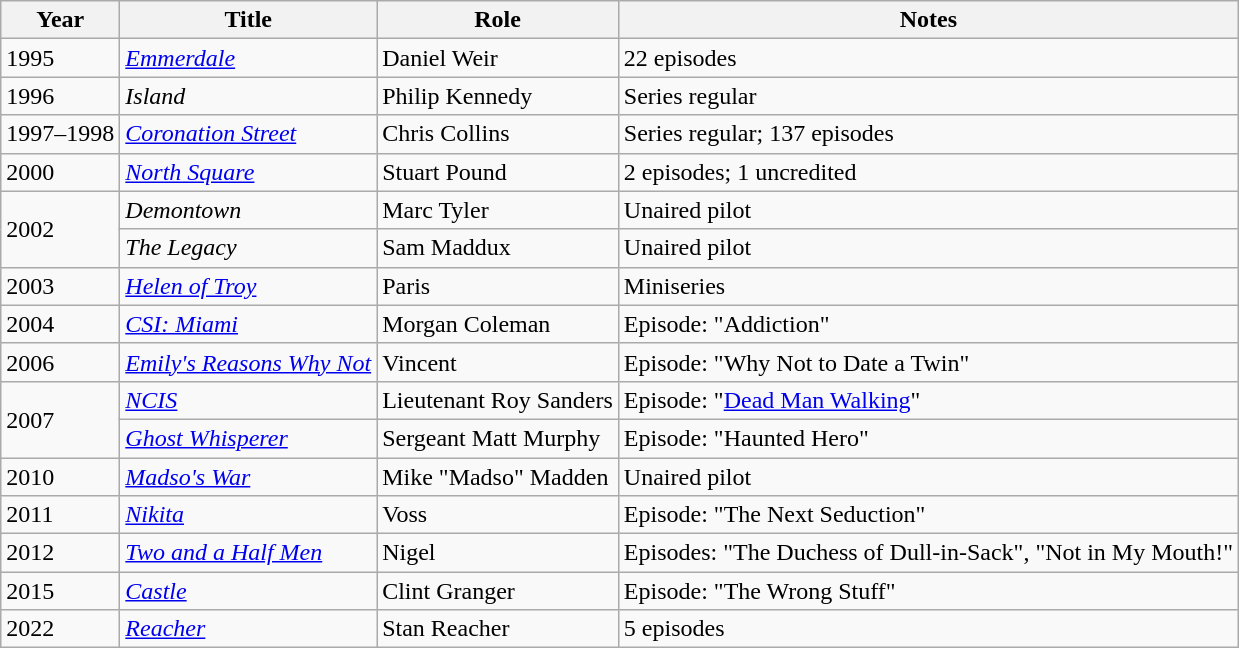<table class="wikitable">
<tr>
<th>Year</th>
<th>Title</th>
<th>Role</th>
<th>Notes</th>
</tr>
<tr>
<td>1995</td>
<td><em><a href='#'>Emmerdale</a></em></td>
<td>Daniel Weir</td>
<td>22 episodes</td>
</tr>
<tr>
<td>1996</td>
<td><em>Island</em></td>
<td>Philip Kennedy</td>
<td>Series regular</td>
</tr>
<tr>
<td>1997–1998</td>
<td><em><a href='#'>Coronation Street</a></em></td>
<td>Chris Collins</td>
<td>Series regular; 137 episodes</td>
</tr>
<tr>
<td>2000</td>
<td><em><a href='#'>North Square</a></em></td>
<td>Stuart Pound</td>
<td>2 episodes; 1 uncredited</td>
</tr>
<tr>
<td rowspan="2">2002</td>
<td><em>Demontown</em></td>
<td>Marc Tyler</td>
<td>Unaired pilot</td>
</tr>
<tr>
<td><em>The Legacy</em></td>
<td>Sam Maddux</td>
<td>Unaired pilot</td>
</tr>
<tr>
<td>2003</td>
<td><em><a href='#'>Helen of Troy</a></em></td>
<td>Paris</td>
<td>Miniseries</td>
</tr>
<tr>
<td>2004</td>
<td><em><a href='#'>CSI: Miami</a></em></td>
<td>Morgan Coleman</td>
<td>Episode: "Addiction"</td>
</tr>
<tr>
<td>2006</td>
<td><em><a href='#'>Emily's Reasons Why Not</a></em></td>
<td>Vincent</td>
<td>Episode: "Why Not to Date a Twin"</td>
</tr>
<tr>
<td rowspan="2">2007</td>
<td><em><a href='#'>NCIS</a></em></td>
<td>Lieutenant Roy Sanders</td>
<td>Episode: "<a href='#'>Dead Man Walking</a>"</td>
</tr>
<tr>
<td><em><a href='#'>Ghost Whisperer</a></em></td>
<td>Sergeant Matt Murphy</td>
<td>Episode: "Haunted Hero"</td>
</tr>
<tr>
<td>2010</td>
<td><em><a href='#'>Madso's War</a></em></td>
<td>Mike "Madso" Madden</td>
<td>Unaired pilot</td>
</tr>
<tr>
<td>2011</td>
<td><em><a href='#'>Nikita</a></em></td>
<td>Voss</td>
<td>Episode: "The Next Seduction"</td>
</tr>
<tr>
<td>2012</td>
<td><em><a href='#'>Two and a Half Men</a></em></td>
<td>Nigel</td>
<td>Episodes: "The Duchess of Dull-in-Sack", "Not in My Mouth!"</td>
</tr>
<tr>
<td>2015</td>
<td><a href='#'><em>Castle</em></a></td>
<td>Clint Granger</td>
<td>Episode: "The Wrong Stuff"</td>
</tr>
<tr>
<td>2022</td>
<td><a href='#'><em>Reacher</em></a></td>
<td>Stan Reacher</td>
<td>5 episodes</td>
</tr>
</table>
